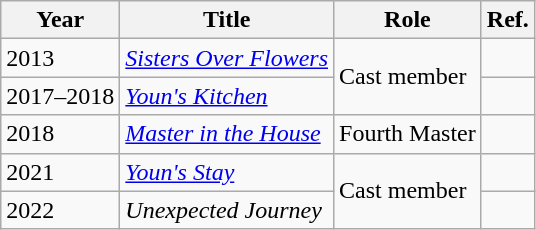<table class="wikitable sortable">
<tr>
<th>Year</th>
<th>Title</th>
<th>Role</th>
<th>Ref.</th>
</tr>
<tr>
<td>2013</td>
<td><em><a href='#'>Sisters Over Flowers</a></em></td>
<td rowspan=2>Cast member</td>
<td></td>
</tr>
<tr>
<td>2017–2018</td>
<td><em><a href='#'>Youn's Kitchen</a></em></td>
<td></td>
</tr>
<tr>
<td>2018</td>
<td><em><a href='#'>Master in the House</a></em></td>
<td>Fourth Master</td>
<td></td>
</tr>
<tr>
<td>2021</td>
<td><em><a href='#'>Youn's Stay</a></em></td>
<td rowspan=2>Cast member</td>
<td></td>
</tr>
<tr>
<td>2022</td>
<td><em>Unexpected Journey</em></td>
<td></td>
</tr>
</table>
